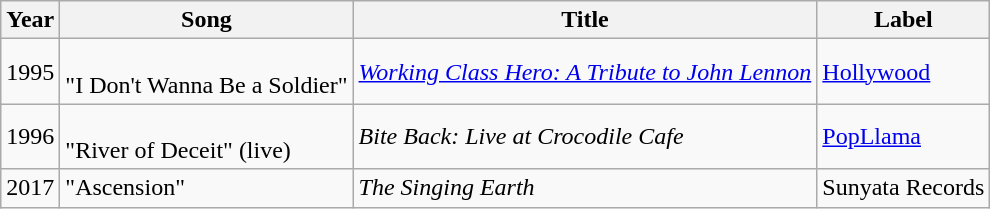<table class="wikitable">
<tr>
<th>Year</th>
<th>Song</th>
<th>Title</th>
<th>Label</th>
</tr>
<tr>
<td>1995</td>
<td><br>"I Don't Wanna Be a Soldier"</td>
<td><em><a href='#'>Working Class Hero: A Tribute to John Lennon</a></em></td>
<td><a href='#'>Hollywood</a></td>
</tr>
<tr>
<td>1996</td>
<td><br>"River of Deceit" (live)</td>
<td><em>Bite Back: Live at Crocodile Cafe</em></td>
<td><a href='#'>PopLlama</a></td>
</tr>
<tr>
<td>2017</td>
<td>"Ascension"</td>
<td><em>The Singing Earth</em></td>
<td>Sunyata Records</td>
</tr>
</table>
